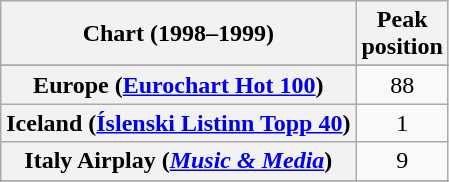<table class="wikitable sortable plainrowheaders" style="text-align:center">
<tr>
<th scope="col">Chart (1998–1999)</th>
<th scope="col">Peak<br>position</th>
</tr>
<tr>
</tr>
<tr>
</tr>
<tr>
</tr>
<tr>
</tr>
<tr>
<th scope="row">Europe (<a href='#'>Eurochart Hot 100</a>)</th>
<td>88</td>
</tr>
<tr>
<th scope="row">Iceland (<a href='#'>Íslenski Listinn Topp 40</a>)</th>
<td>1</td>
</tr>
<tr>
<th scope="row">Italy Airplay (<em><a href='#'>Music & Media</a></em>)</th>
<td>9</td>
</tr>
<tr>
</tr>
<tr>
</tr>
<tr>
</tr>
<tr>
</tr>
<tr>
</tr>
<tr>
</tr>
<tr>
</tr>
</table>
